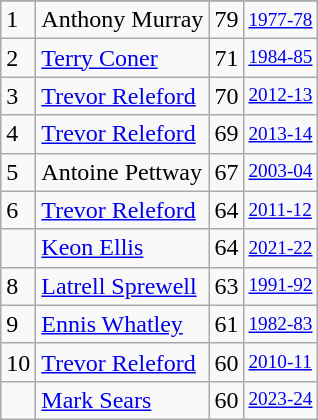<table class="wikitable">
<tr>
</tr>
<tr>
<td>1</td>
<td>Anthony Murray</td>
<td>79</td>
<td style="font-size:80%;"><a href='#'>1977-78</a></td>
</tr>
<tr>
<td>2</td>
<td><a href='#'>Terry Coner</a></td>
<td>71</td>
<td style="font-size:80%;"><a href='#'>1984-85</a></td>
</tr>
<tr>
<td>3</td>
<td><a href='#'>Trevor Releford</a></td>
<td>70</td>
<td style="font-size:80%;"><a href='#'>2012-13</a></td>
</tr>
<tr>
<td>4</td>
<td><a href='#'>Trevor Releford</a></td>
<td>69</td>
<td style="font-size:80%;"><a href='#'>2013-14</a></td>
</tr>
<tr>
<td>5</td>
<td>Antoine Pettway</td>
<td>67</td>
<td style="font-size:80%;"><a href='#'>2003-04</a></td>
</tr>
<tr>
<td>6</td>
<td><a href='#'>Trevor Releford</a></td>
<td>64</td>
<td style="font-size:80%;"><a href='#'>2011-12</a></td>
</tr>
<tr>
<td></td>
<td><a href='#'>Keon Ellis</a></td>
<td>64</td>
<td style="font-size:80%;"><a href='#'>2021-22</a></td>
</tr>
<tr>
<td>8</td>
<td><a href='#'>Latrell Sprewell</a></td>
<td>63</td>
<td style="font-size:80%;"><a href='#'>1991-92</a></td>
</tr>
<tr>
<td>9</td>
<td><a href='#'>Ennis Whatley</a></td>
<td>61</td>
<td style="font-size:80%;"><a href='#'>1982-83</a></td>
</tr>
<tr>
<td>10</td>
<td><a href='#'>Trevor Releford</a></td>
<td>60</td>
<td style="font-size:80%;"><a href='#'>2010-11</a></td>
</tr>
<tr>
<td></td>
<td><a href='#'>Mark Sears</a></td>
<td>60</td>
<td style="font-size:80%;"><a href='#'>2023-24</a></td>
</tr>
</table>
